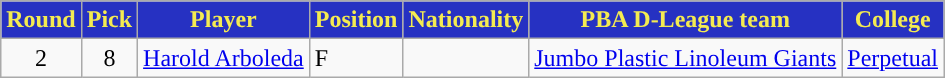<table class="wikitable sortable sortable">
<tr>
<th style="background:#2631C2; color:#F4EB51; ">Round</th>
<th style="background:#2631C2; color:#F4EB51; ">Pick</th>
<th style="background:#2631C2; color:#F4EB51; ">Player</th>
<th style="background:#2631C2; color:#F4EB51; ">Position</th>
<th style="background:#2631C2; color:#F4EB51; ">Nationality</th>
<th style="background:#2631C2; color:#F4EB51; ">PBA D-League team</th>
<th style="background:#2631C2; color:#F4EB51; ">College</th>
</tr>
<tr>
<td align=center>2</td>
<td align=center>8</td>
<td><a href='#'>Harold Arboleda</a></td>
<td>F</td>
<td></td>
<td><a href='#'>Jumbo Plastic Linoleum Giants</a></td>
<td><a href='#'>Perpetual</a></td>
</tr>
</table>
